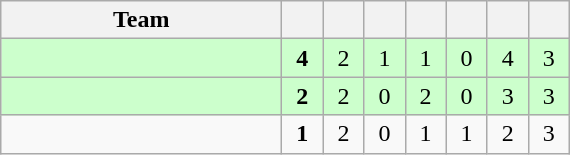<table class="wikitable" style="text-align: center;">
<tr>
<th width=180>Team</th>
<th width=20></th>
<th width=20></th>
<th width=20></th>
<th width=20></th>
<th width=20></th>
<th width=20></th>
<th width=20></th>
</tr>
<tr bgcolor=ccffcc>
<td align=left></td>
<td><strong>4</strong></td>
<td>2</td>
<td>1</td>
<td>1</td>
<td>0</td>
<td>4</td>
<td>3</td>
</tr>
<tr bgcolor=ccffcc>
<td align=left></td>
<td><strong>2</strong></td>
<td>2</td>
<td>0</td>
<td>2</td>
<td>0</td>
<td>3</td>
<td>3</td>
</tr>
<tr>
<td align=left></td>
<td><strong>1</strong></td>
<td>2</td>
<td>0</td>
<td>1</td>
<td>1</td>
<td>2</td>
<td>3</td>
</tr>
</table>
